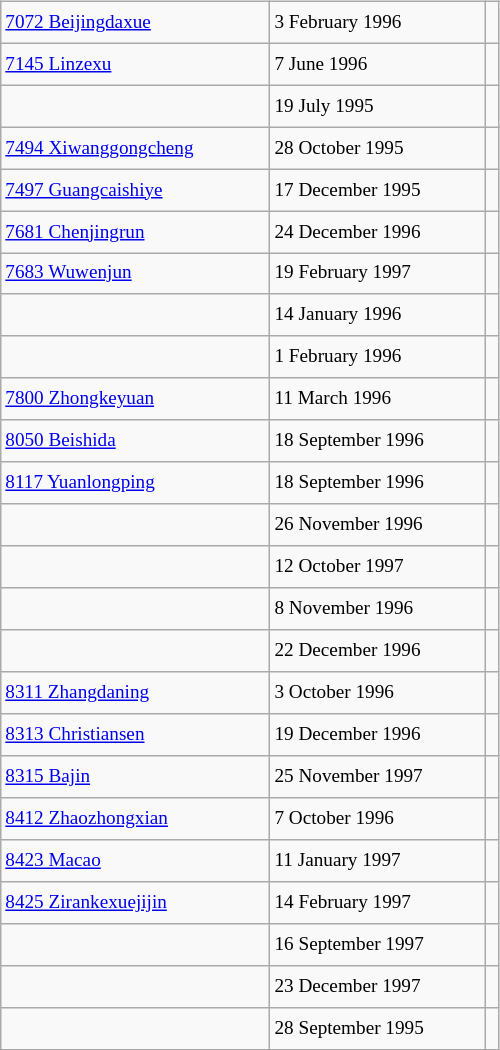<table class="wikitable" style="font-size: 80%; float: left; width: 26em; margin-right: 1em; height: 700px">
<tr>
<td><a href='#'>7072 Beijingdaxue</a></td>
<td>3 February 1996</td>
<td></td>
</tr>
<tr>
<td><a href='#'>7145 Linzexu</a></td>
<td>7 June 1996</td>
<td></td>
</tr>
<tr>
<td></td>
<td>19 July 1995</td>
<td></td>
</tr>
<tr>
<td><a href='#'>7494 Xiwanggongcheng</a></td>
<td>28 October 1995</td>
<td></td>
</tr>
<tr>
<td><a href='#'>7497 Guangcaishiye</a></td>
<td>17 December 1995</td>
<td></td>
</tr>
<tr>
<td><a href='#'>7681 Chenjingrun</a></td>
<td>24 December 1996</td>
<td></td>
</tr>
<tr>
<td><a href='#'>7683 Wuwenjun</a></td>
<td>19 February 1997</td>
<td></td>
</tr>
<tr>
<td></td>
<td>14 January 1996</td>
<td></td>
</tr>
<tr>
<td></td>
<td>1 February 1996</td>
<td></td>
</tr>
<tr>
<td><a href='#'>7800 Zhongkeyuan</a></td>
<td>11 March 1996</td>
<td></td>
</tr>
<tr>
<td><a href='#'>8050 Beishida</a></td>
<td>18 September 1996</td>
<td></td>
</tr>
<tr>
<td><a href='#'>8117 Yuanlongping</a></td>
<td>18 September 1996</td>
<td></td>
</tr>
<tr>
<td></td>
<td>26 November 1996</td>
<td></td>
</tr>
<tr>
<td></td>
<td>12 October 1997</td>
<td></td>
</tr>
<tr>
<td></td>
<td>8 November 1996</td>
<td></td>
</tr>
<tr>
<td></td>
<td>22 December 1996</td>
<td></td>
</tr>
<tr>
<td><a href='#'>8311 Zhangdaning</a></td>
<td>3 October 1996</td>
<td></td>
</tr>
<tr>
<td><a href='#'>8313 Christiansen</a></td>
<td>19 December 1996</td>
<td></td>
</tr>
<tr>
<td><a href='#'>8315 Bajin</a></td>
<td>25 November 1997</td>
<td></td>
</tr>
<tr>
<td><a href='#'>8412 Zhaozhongxian</a></td>
<td>7 October 1996</td>
<td></td>
</tr>
<tr>
<td><a href='#'>8423 Macao</a></td>
<td>11 January 1997</td>
<td></td>
</tr>
<tr>
<td><a href='#'>8425 Zirankexuejijin</a></td>
<td>14 February 1997</td>
<td></td>
</tr>
<tr>
<td></td>
<td>16 September 1997</td>
<td></td>
</tr>
<tr>
<td></td>
<td>23 December 1997</td>
<td></td>
</tr>
<tr>
<td></td>
<td>28 September 1995</td>
<td></td>
</tr>
</table>
